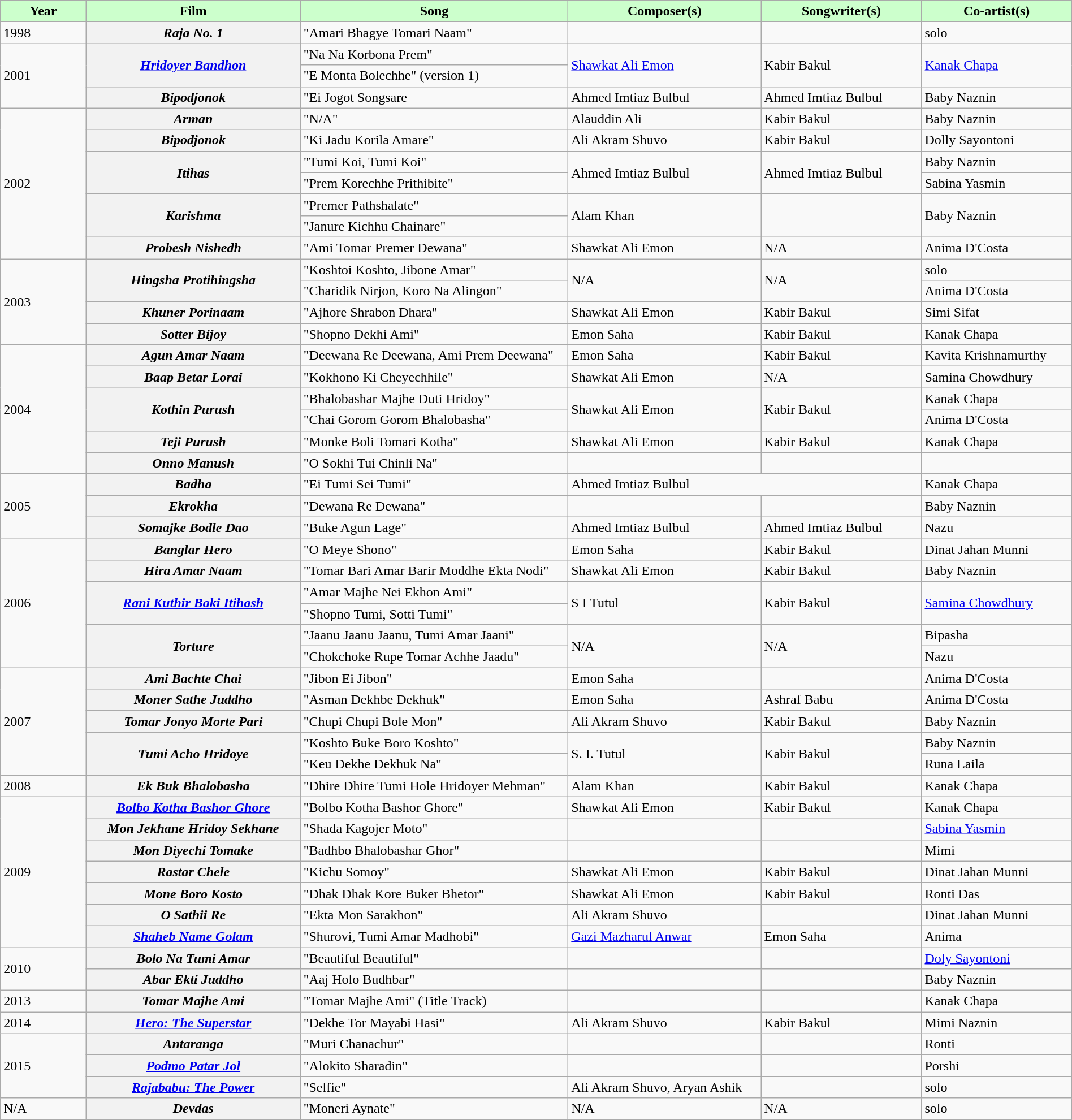<table class="wikitable plainrowheaders" width="100%" textcolor:#0b0;">
<tr style="background:#cfc; text-align:center;">
<td scope="col" width=8%><strong>Year</strong></td>
<td scope="col" width=20%><strong>Film</strong></td>
<td scope="col" width=25%><strong>Song</strong></td>
<td scope="col" width=18%><strong>Composer(s)</strong></td>
<td scope="col" width=15%><strong>Songwriter(s)</strong></td>
<td scope="col" width=20%><strong>Co-artist(s)</strong></td>
</tr>
<tr>
<td>1998</td>
<th><em>Raja No. 1</em></th>
<td>"Amari Bhagye Tomari Naam"</td>
<td></td>
<td></td>
<td>solo</td>
</tr>
<tr>
<td rowspan=3>2001</td>
<th Rowspan=2><em><a href='#'>Hridoyer Bandhon</a></em></th>
<td>"Na Na Korbona Prem"</td>
<td rowspan=2><a href='#'>Shawkat Ali Emon</a></td>
<td rowspan=2>Kabir Bakul</td>
<td rowspan=2><a href='#'>Kanak Chapa</a></td>
</tr>
<tr>
<td>"E Monta Bolechhe" (version 1)</td>
</tr>
<tr>
<th><em>Bipodjonok</em></th>
<td>"Ei Jogot Songsare</td>
<td>Ahmed Imtiaz Bulbul</td>
<td>Ahmed Imtiaz Bulbul</td>
<td>Baby Naznin</td>
</tr>
<tr>
<td Rowspan=7>2002</td>
<th><em>Arman</em></th>
<td>"N/A"</td>
<td>Alauddin Ali</td>
<td>Kabir Bakul</td>
<td>Baby Naznin</td>
</tr>
<tr>
<th><em>Bipodjonok</em></th>
<td>"Ki Jadu Korila Amare"</td>
<td>Ali Akram Shuvo</td>
<td>Kabir Bakul</td>
<td>Dolly Sayontoni</td>
</tr>
<tr>
<th Rowspan=2><em>Itihas</em></th>
<td>"Tumi Koi, Tumi Koi"</td>
<td rowspan=2>Ahmed Imtiaz Bulbul</td>
<td rowspan=2>Ahmed Imtiaz Bulbul</td>
<td>Baby Naznin</td>
</tr>
<tr>
<td>"Prem Korechhe Prithibite"</td>
<td>Sabina Yasmin</td>
</tr>
<tr>
<th Rowspan=2><em>Karishma</em></th>
<td>"Premer Pathshalate"</td>
<td rowspan=2>Alam Khan</td>
<td rowspan=2></td>
<td rowspan=2>Baby Naznin</td>
</tr>
<tr>
<td>"Janure Kichhu Chainare"</td>
</tr>
<tr>
<th><em>Probesh Nishedh</em></th>
<td>"Ami Tomar Premer Dewana"</td>
<td>Shawkat Ali Emon</td>
<td>N/A</td>
<td>Anima D'Costa</td>
</tr>
<tr>
<td rowspan=4>2003</td>
<th Rowspan=2><em>Hingsha Protihingsha</em></th>
<td>"Koshtoi Koshto, Jibone Amar"</td>
<td Rowspan=2>N/A</td>
<td Rowspan=2>N/A</td>
<td>solo</td>
</tr>
<tr>
<td>"Charidik Nirjon, Koro Na Alingon"</td>
<td>Anima D'Costa</td>
</tr>
<tr>
<th><em>Khuner Porinaam</em></th>
<td>"Ajhore Shrabon Dhara"</td>
<td>Shawkat Ali Emon</td>
<td>Kabir Bakul</td>
<td>Simi Sifat</td>
</tr>
<tr>
<th><em>Sotter Bijoy</em></th>
<td>"Shopno Dekhi Ami"</td>
<td>Emon Saha</td>
<td>Kabir Bakul</td>
<td>Kanak Chapa</td>
</tr>
<tr>
<td rowspan=6>2004</td>
<th><em>Agun Amar Naam</em></th>
<td>"Deewana Re Deewana, Ami Prem Deewana"</td>
<td>Emon Saha</td>
<td>Kabir Bakul</td>
<td>Kavita Krishnamurthy</td>
</tr>
<tr>
<th><em>Baap Betar Lorai</em></th>
<td>"Kokhono Ki Cheyechhile"</td>
<td>Shawkat Ali Emon</td>
<td>N/A</td>
<td>Samina Chowdhury</td>
</tr>
<tr>
<th rowspan=2><em>Kothin Purush</em></th>
<td>"Bhalobashar Majhe Duti Hridoy"</td>
<td Rowspan=2>Shawkat Ali Emon</td>
<td rowspan=2>Kabir Bakul</td>
<td>Kanak Chapa</td>
</tr>
<tr>
<td>"Chai Gorom Gorom Bhalobasha"</td>
<td>Anima D'Costa</td>
</tr>
<tr>
<th><em>Teji Purush</em></th>
<td>"Monke Boli Tomari Kotha"</td>
<td>Shawkat Ali Emon</td>
<td>Kabir Bakul</td>
<td>Kanak Chapa</td>
</tr>
<tr>
<th><em>Onno Manush</em></th>
<td>"O Sokhi Tui Chinli Na"</td>
<td></td>
<td></td>
<td></td>
</tr>
<tr>
<td rowspan=3>2005</td>
<th><em>Badha</em></th>
<td>"Ei Tumi Sei Tumi"</td>
<td colspan=2>Ahmed Imtiaz Bulbul</td>
<td>Kanak Chapa</td>
</tr>
<tr>
<th><em>Ekrokha</em></th>
<td>"Dewana Re Dewana"</td>
<td></td>
<td></td>
<td>Baby Naznin</td>
</tr>
<tr>
<th><em>Somajke Bodle Dao</em></th>
<td>"Buke Agun Lage"</td>
<td>Ahmed Imtiaz Bulbul</td>
<td>Ahmed Imtiaz Bulbul</td>
<td>Nazu</td>
</tr>
<tr>
<td rowspan=6>2006</td>
<th rowspan=><em>Banglar Hero</em></th>
<td>"O Meye Shono"</td>
<td rowspan=>Emon Saha</td>
<td rowspan=>Kabir Bakul</td>
<td>Dinat Jahan Munni</td>
</tr>
<tr>
<th><em>Hira Amar Naam</em></th>
<td>"Tomar Bari Amar Barir Moddhe Ekta Nodi"</td>
<td>Shawkat Ali Emon</td>
<td>Kabir Bakul</td>
<td>Baby Naznin</td>
</tr>
<tr>
<th rowspan=2><em><a href='#'>Rani Kuthir Baki Itihash</a></em></th>
<td>"Amar Majhe Nei Ekhon Ami"</td>
<td rowspan=2>S I Tutul</td>
<td rowspan=2>Kabir Bakul</td>
<td rowspan=2><a href='#'>Samina Chowdhury</a></td>
</tr>
<tr>
<td>"Shopno Tumi, Sotti Tumi"</td>
</tr>
<tr>
<th rowspan=2><em>Torture</em></th>
<td>"Jaanu Jaanu Jaanu, Tumi Amar Jaani"</td>
<td rowspan=2>N/A</td>
<td rowspan=2>N/A</td>
<td>Bipasha</td>
</tr>
<tr>
<td>"Chokchoke Rupe Tomar Achhe Jaadu"</td>
<td>Nazu</td>
</tr>
<tr>
<td rowspan=5>2007</td>
<th><em>Ami Bachte Chai</em></th>
<td>"Jibon Ei Jibon"</td>
<td>Emon Saha</td>
<td></td>
<td>Anima D'Costa</td>
</tr>
<tr>
<th><em>Moner Sathe Juddho</em></th>
<td>"Asman Dekhbe Dekhuk"</td>
<td>Emon Saha</td>
<td>Ashraf Babu</td>
<td>Anima D'Costa</td>
</tr>
<tr>
<th><em>Tomar Jonyo Morte Pari</em></th>
<td>"Chupi Chupi Bole Mon"</td>
<td>Ali Akram Shuvo</td>
<td>Kabir Bakul</td>
<td>Baby Naznin</td>
</tr>
<tr>
<th Rowspan=2><em>Tumi Acho Hridoye</em></th>
<td>"Koshto Buke Boro Koshto"</td>
<td rowspan=2>S. I. Tutul</td>
<td rowspan=2>Kabir Bakul</td>
<td>Baby Naznin</td>
</tr>
<tr>
<td>"Keu Dekhe Dekhuk Na"</td>
<td>Runa Laila</td>
</tr>
<tr>
<td rowspan="1">2008</td>
<th><em>Ek Buk Bhalobasha</em></th>
<td>"Dhire Dhire Tumi Hole Hridoyer Mehman"</td>
<td>Alam Khan</td>
<td>Kabir Bakul</td>
<td>Kanak Chapa</td>
</tr>
<tr>
<td rowspan="7">2009</td>
<th><em><a href='#'>Bolbo Kotha Bashor Ghore</a></em></th>
<td>"Bolbo Kotha Bashor Ghore"</td>
<td>Shawkat Ali Emon</td>
<td>Kabir Bakul</td>
<td>Kanak Chapa</td>
</tr>
<tr>
<th><em>Mon Jekhane Hridoy Sekhane</em></th>
<td>"Shada Kagojer Moto"</td>
<td></td>
<td></td>
<td><a href='#'>Sabina Yasmin</a></td>
</tr>
<tr>
<th><em>Mon Diyechi Tomake</em></th>
<td>"Badhbo Bhalobashar Ghor"</td>
<td></td>
<td></td>
<td>Mimi</td>
</tr>
<tr>
<th><em>Rastar Chele</em></th>
<td>"Kichu Somoy"</td>
<td>Shawkat Ali Emon</td>
<td>Kabir Bakul</td>
<td>Dinat Jahan Munni</td>
</tr>
<tr>
<th><em>Mone Boro Kosto</em></th>
<td>"Dhak Dhak Kore Buker Bhetor"</td>
<td>Shawkat Ali Emon</td>
<td>Kabir Bakul</td>
<td>Ronti Das</td>
</tr>
<tr>
<th Rowspan=><em>O Sathii Re</em></th>
<td>"Ekta Mon Sarakhon"</td>
<td rowspan=>Ali Akram Shuvo</td>
<td rowspan=></td>
<td>Dinat Jahan Munni</td>
</tr>
<tr>
<th><em><a href='#'>Shaheb Name Golam</a></em></th>
<td>"Shurovi, Tumi Amar Madhobi"</td>
<td><a href='#'>Gazi Mazharul Anwar</a></td>
<td>Emon Saha</td>
<td>Anima</td>
</tr>
<tr>
<td rowspan="2">2010</td>
<th><em>Bolo Na Tumi Amar</em></th>
<td>"Beautiful Beautiful"</td>
<td></td>
<td></td>
<td><a href='#'>Doly Sayontoni</a></td>
</tr>
<tr>
<th><em>Abar Ekti Juddho</em></th>
<td>"Aaj Holo Budhbar"</td>
<td></td>
<td></td>
<td>Baby Naznin</td>
</tr>
<tr>
<td rowspan="1">2013</td>
<th><em>Tomar Majhe Ami</em></th>
<td>"Tomar Majhe Ami" (Title Track)</td>
<td></td>
<td></td>
<td>Kanak Chapa</td>
</tr>
<tr>
<td rowspan=>2014</td>
<th><em><a href='#'>Hero: The Superstar</a></em></th>
<td>"Dekhe Tor Mayabi Hasi"</td>
<td>Ali Akram Shuvo</td>
<td>Kabir Bakul</td>
<td>Mimi Naznin</td>
</tr>
<tr>
<td rowspan="3">2015</td>
<th><em>Antaranga</em></th>
<td>"Muri Chanachur"</td>
<td></td>
<td></td>
<td>Ronti</td>
</tr>
<tr>
<th><em><a href='#'>Podmo Patar Jol</a></em></th>
<td>"Alokito Sharadin"</td>
<td></td>
<td></td>
<td>Porshi</td>
</tr>
<tr>
<th Rowspan=><em><a href='#'>Rajababu: The Power</a></em></th>
<td>"Selfie"</td>
<td rowspan=>Ali Akram Shuvo, Aryan Ashik</td>
<td rowspan=></td>
<td Rowspan=>solo</td>
</tr>
<tr>
<td>N/A</td>
<th><em>Devdas</em></th>
<td>"Moneri Aynate"</td>
<td>N/A</td>
<td>N/A</td>
<td>solo</td>
</tr>
<tr>
</tr>
</table>
